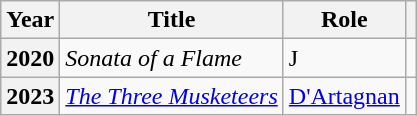<table class="wikitable plainrowheaders">
<tr>
<th scope="col">Year</th>
<th scope="col">Title</th>
<th scope="col">Role</th>
<th scope="col" class="unsortable"></th>
</tr>
<tr>
<th scope="row">2020</th>
<td><em>Sonata of a Flame</em></td>
<td>J</td>
<td style="text-align:center"></td>
</tr>
<tr>
<th scope="row">2023</th>
<td><em><a href='#'>The Three Musketeers</a></em></td>
<td><a href='#'>D'Artagnan</a></td>
<td style="text-align:center"></td>
</tr>
</table>
